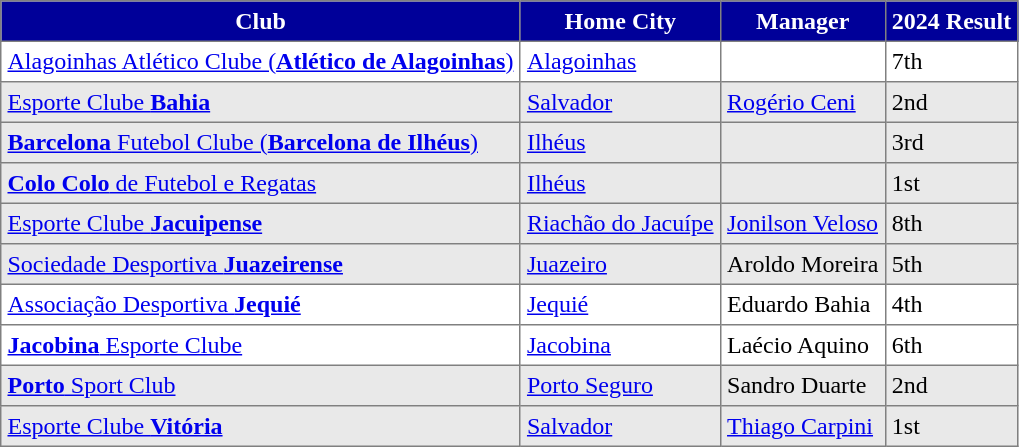<table class="toccolours" border="1" cellpadding="4" cellspacing="0" style="border-collapse: collapse; margin:0;">
<tr>
<th style="background: #009; color: #fff;">Club</th>
<th style="background: #009; color: #fff;">Home City</th>
<th style="background: #009; color: #fff;">Manager</th>
<th style="background: #009; color: #fff;">2024 Result</th>
</tr>
<tr style="background:white; color:black">
<td><a href='#'>Alagoinhas Atlético Clube (<strong>Atlético de Alagoinhas</strong>)</a></td>
<td><a href='#'>Alagoinhas</a></td>
<td></td>
<td>7th</td>
</tr>
<tr style="background:#e9e9e9; color:black">
<td><a href='#'>Esporte Clube <strong>Bahia</strong></a></td>
<td><a href='#'>Salvador</a></td>
<td><a href='#'>Rogério Ceni</a></td>
<td>2nd</td>
</tr>
<tr style="background:#e9e9e9; color:black">
<td><a href='#'><strong>Barcelona</strong> Futebol Clube (<strong>Barcelona de Ilhéus</strong>)</a></td>
<td><a href='#'>Ilhéus</a></td>
<td></td>
<td>3rd</td>
</tr>
<tr style="background:#e9e9e9; color:black">
<td><a href='#'><strong>Colo Colo</strong> de Futebol e Regatas</a></td>
<td><a href='#'>Ilhéus</a></td>
<td></td>
<td>1st  </td>
</tr>
<tr style="background:#e9e9e9; color:black">
<td><a href='#'>Esporte Clube <strong>Jacuipense</strong></a></td>
<td><a href='#'>Riachão do Jacuípe</a></td>
<td><a href='#'>Jonilson Veloso</a></td>
<td>8th</td>
</tr>
<tr style="background:#e9e9e9; color:black">
<td><a href='#'>Sociedade Desportiva <strong>Juazeirense</strong></a></td>
<td><a href='#'>Juazeiro</a></td>
<td>Aroldo Moreira</td>
<td>5th</td>
</tr>
<tr style="background:white; color:black">
<td><a href='#'>Associação Desportiva <strong>Jequié</strong></a></td>
<td><a href='#'>Jequié</a></td>
<td>Eduardo Bahia</td>
<td>4th</td>
</tr>
<tr style="background:white; color:black">
<td><a href='#'><strong>Jacobina</strong> Esporte Clube</a></td>
<td><a href='#'>Jacobina</a></td>
<td>Laécio Aquino</td>
<td>6th</td>
</tr>
<tr style="background:#e9e9e9; color:black">
<td><a href='#'><strong>Porto</strong> Sport Club</a></td>
<td><a href='#'>Porto Seguro</a></td>
<td>Sandro Duarte</td>
<td>2nd  </td>
</tr>
<tr style="background:#e9e9e9; color:black">
<td><a href='#'>Esporte Clube <strong>Vitória</strong></a></td>
<td><a href='#'>Salvador</a></td>
<td><a href='#'>Thiago Carpini</a></td>
<td>1st</td>
</tr>
</table>
